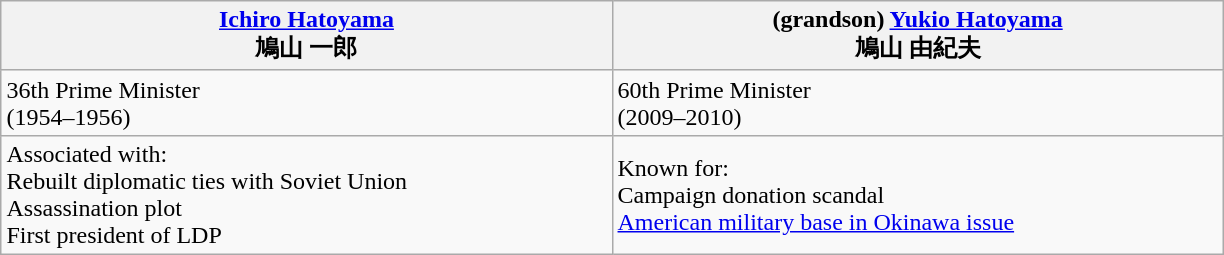<table class="wikitable" style="margin-left: auto; margin-right: auto; border: none;">
<tr>
<th scope="col" style="width: 300pt;"><a href='#'>Ichiro Hatoyama</a><br>鳩山 一郎<br></th>
<th scope="col" style="width: 300pt;">(grandson) <a href='#'>Yukio Hatoyama</a><br>鳩山 由紀夫<br></th>
</tr>
<tr>
<td>36th Prime Minister<br>(1954–1956)</td>
<td>60th Prime Minister<br>(2009–2010)</td>
</tr>
<tr>
<td>Associated with:<br>Rebuilt diplomatic ties with Soviet Union<br>Assassination plot<br>First president of LDP</td>
<td>Known for:<br>Campaign donation scandal<br><a href='#'>American military base in Okinawa issue</a></td>
</tr>
</table>
